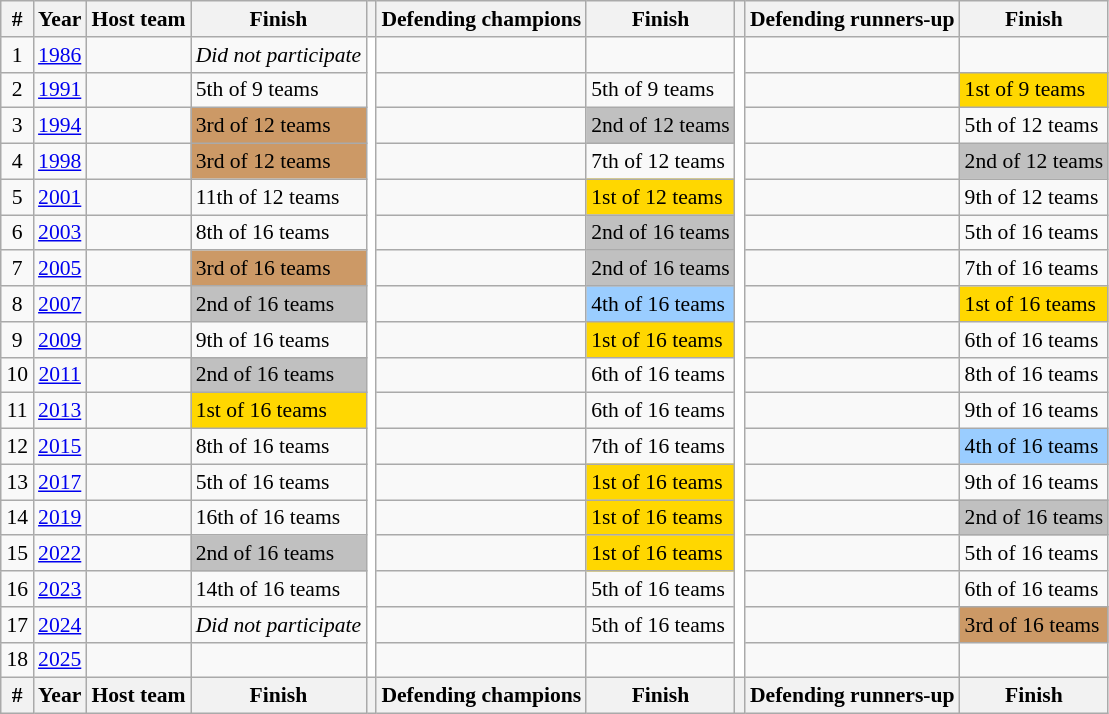<table class="wikitable" style="text-align: left; font-size: 90%; margin-left: 1em;">
<tr>
<th>#</th>
<th>Year</th>
<th>Host team</th>
<th>Finish</th>
<th></th>
<th>Defending champions</th>
<th>Finish</th>
<th></th>
<th>Defending runners-up</th>
<th>Finish</th>
</tr>
<tr>
<td style="text-align: center;">1</td>
<td style="text-align: center;"><a href='#'>1986</a></td>
<td></td>
<td><em>Did not participate</em></td>
<td rowspan="18" style="background-color: #ffffff;"></td>
<td></td>
<td></td>
<td rowspan="18" style="background-color: #ffffff;"></td>
<td></td>
<td></td>
</tr>
<tr>
<td style="text-align: center;">2</td>
<td style="text-align: center;"><a href='#'>1991</a></td>
<td></td>
<td>5th of 9 teams</td>
<td></td>
<td>5th of 9 teams</td>
<td></td>
<td style="background-color: gold;">1st of 9 teams</td>
</tr>
<tr>
<td style="text-align: center;">3</td>
<td style="text-align: center;"><a href='#'>1994</a></td>
<td></td>
<td style="background-color: #cc9966;">3rd of 12 teams</td>
<td></td>
<td style="background-color: silver;">2nd of 12 teams</td>
<td></td>
<td>5th of 12 teams</td>
</tr>
<tr>
<td style="text-align: center;">4</td>
<td style="text-align: center;"><a href='#'>1998</a></td>
<td></td>
<td style="background-color: #cc9966;">3rd of 12 teams</td>
<td></td>
<td>7th of 12 teams</td>
<td></td>
<td style="background-color: silver;">2nd of 12 teams</td>
</tr>
<tr>
<td style="text-align: center;">5</td>
<td style="text-align: center;"><a href='#'>2001</a></td>
<td></td>
<td>11th of 12 teams</td>
<td></td>
<td style="background-color: gold;">1st of 12 teams</td>
<td></td>
<td>9th of 12 teams</td>
</tr>
<tr>
<td style="text-align: center;">6</td>
<td style="text-align: center;"><a href='#'>2003</a></td>
<td></td>
<td>8th of 16 teams</td>
<td></td>
<td style="background-color: silver;">2nd of 16 teams</td>
<td></td>
<td>5th of 16 teams</td>
</tr>
<tr>
<td style="text-align: center;">7</td>
<td style="text-align: center;"><a href='#'>2005</a></td>
<td></td>
<td style="background-color: #cc9966;">3rd of 16 teams</td>
<td></td>
<td style="background-color: silver;">2nd of 16 teams</td>
<td></td>
<td>7th of 16 teams</td>
</tr>
<tr>
<td style="text-align: center;">8</td>
<td style="text-align: center;"><a href='#'>2007</a></td>
<td></td>
<td style="background-color: silver;">2nd of 16 teams</td>
<td></td>
<td style="background-color: #9acdff;">4th of 16 teams</td>
<td></td>
<td style="background-color: gold;">1st of 16 teams</td>
</tr>
<tr>
<td style="text-align: center;">9</td>
<td style="text-align: center;"><a href='#'>2009</a></td>
<td></td>
<td>9th of 16 teams</td>
<td></td>
<td style="background-color: gold;">1st of 16 teams</td>
<td></td>
<td>6th of 16 teams</td>
</tr>
<tr>
<td style="text-align: center;">10</td>
<td style="text-align: center;"><a href='#'>2011</a></td>
<td></td>
<td style="background-color: silver;">2nd of 16 teams</td>
<td></td>
<td>6th of 16 teams</td>
<td></td>
<td>8th of 16 teams</td>
</tr>
<tr>
<td style="text-align: center;">11</td>
<td style="text-align: center;"><a href='#'>2013</a></td>
<td></td>
<td style="background-color: gold;">1st of 16 teams</td>
<td></td>
<td>6th of 16 teams</td>
<td></td>
<td>9th of 16 teams</td>
</tr>
<tr>
<td style="text-align: center;">12</td>
<td style="text-align: center;"><a href='#'>2015</a></td>
<td></td>
<td>8th of 16 teams</td>
<td></td>
<td>7th of 16 teams</td>
<td></td>
<td style="background-color: #9acdff;">4th of 16 teams</td>
</tr>
<tr>
<td style="text-align: center;">13</td>
<td style="text-align: center;"><a href='#'>2017</a></td>
<td></td>
<td>5th of 16 teams</td>
<td></td>
<td style="background-color: gold;">1st of 16 teams</td>
<td></td>
<td>9th of 16 teams</td>
</tr>
<tr>
<td style="text-align: center;">14</td>
<td style="text-align: center;"><a href='#'>2019</a></td>
<td></td>
<td>16th of 16 teams</td>
<td></td>
<td style="background-color: gold;">1st of 16 teams</td>
<td></td>
<td style="background-color: silver;">2nd of 16 teams</td>
</tr>
<tr>
<td style="text-align: center;">15</td>
<td style="text-align: center;"><a href='#'>2022</a></td>
<td></td>
<td style="background-color: silver;">2nd of 16 teams</td>
<td></td>
<td style="background-color: gold;">1st of 16 teams</td>
<td></td>
<td>5th of 16 teams</td>
</tr>
<tr>
<td style="text-align: center;">16</td>
<td style="text-align: center;"><a href='#'>2023</a></td>
<td></td>
<td>14th of 16 teams</td>
<td></td>
<td>5th of 16 teams</td>
<td></td>
<td>6th of 16 teams</td>
</tr>
<tr>
<td style="text-align: center;">17</td>
<td style="text-align: center;"><a href='#'>2024</a></td>
<td></td>
<td><em>Did not participate</em></td>
<td></td>
<td>5th of 16 teams</td>
<td></td>
<td style="background-color: #cc9966;">3rd of 16 teams</td>
</tr>
<tr>
<td style="text-align: center;">18</td>
<td style="text-align: center;"><a href='#'>2025</a></td>
<td></td>
<td></td>
<td></td>
<td></td>
<td></td>
<td></td>
</tr>
<tr>
<th>#</th>
<th>Year</th>
<th>Host team</th>
<th>Finish</th>
<th></th>
<th>Defending champions</th>
<th>Finish</th>
<th></th>
<th>Defending runners-up</th>
<th>Finish</th>
</tr>
</table>
